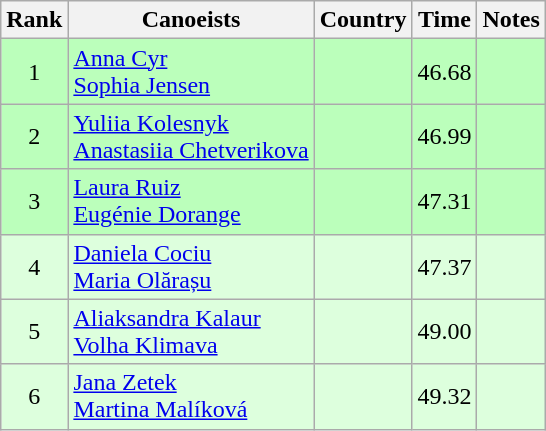<table class="wikitable" style="text-align:center">
<tr>
<th>Rank</th>
<th>Canoeists</th>
<th>Country</th>
<th>Time</th>
<th>Notes</th>
</tr>
<tr bgcolor=bbffbb>
<td>1</td>
<td align="left"><a href='#'>Anna Cyr</a><br><a href='#'>Sophia Jensen</a></td>
<td align="left"></td>
<td>46.68</td>
<td></td>
</tr>
<tr bgcolor=bbffbb>
<td>2</td>
<td align="left"><a href='#'>Yuliia Kolesnyk</a><br><a href='#'>Anastasiia Chetverikova</a></td>
<td align="left"></td>
<td>46.99</td>
<td></td>
</tr>
<tr bgcolor=bbffbb>
<td>3</td>
<td align="left"><a href='#'>Laura Ruiz</a><br><a href='#'>Eugénie Dorange</a></td>
<td align="left"></td>
<td>47.31</td>
<td></td>
</tr>
<tr bgcolor=ddffdd>
<td>4</td>
<td align="left"><a href='#'>Daniela Cociu</a><br><a href='#'>Maria Olărașu</a></td>
<td align="left"></td>
<td>47.37</td>
<td></td>
</tr>
<tr bgcolor=ddffdd>
<td>5</td>
<td align="left"><a href='#'>Aliaksandra Kalaur</a><br><a href='#'>Volha Klimava</a></td>
<td align="left"></td>
<td>49.00</td>
<td></td>
</tr>
<tr bgcolor=ddffdd>
<td>6</td>
<td align="left"><a href='#'>Jana Zetek</a><br><a href='#'>Martina Malíková</a></td>
<td align="left"></td>
<td>49.32</td>
<td></td>
</tr>
</table>
